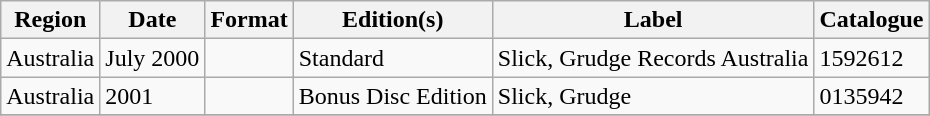<table class="wikitable plainrowheaders">
<tr>
<th scope="col">Region</th>
<th scope="col">Date</th>
<th scope="col">Format</th>
<th scope="col">Edition(s)</th>
<th scope="col">Label</th>
<th scope="col">Catalogue</th>
</tr>
<tr>
<td>Australia</td>
<td>July 2000</td>
<td></td>
<td>Standard</td>
<td>Slick, Grudge Records Australia</td>
<td>1592612</td>
</tr>
<tr>
<td>Australia</td>
<td>2001</td>
<td></td>
<td>Bonus Disc Edition</td>
<td>Slick, Grudge</td>
<td>0135942</td>
</tr>
<tr>
</tr>
</table>
